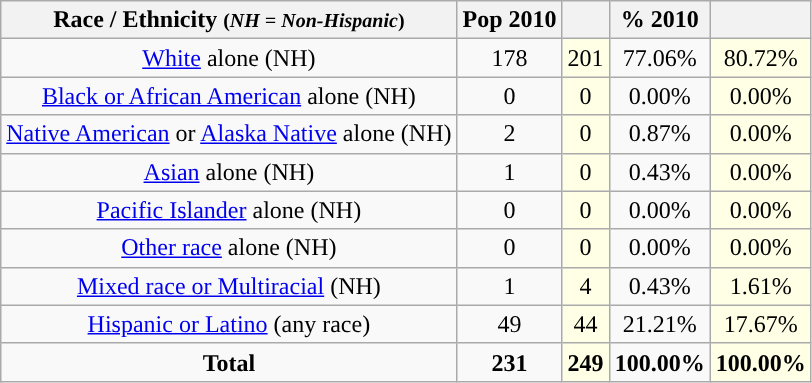<table class="wikitable" style="text-align:center;">
<tr>
<th>Race / Ethnicity <small>(<em>NH = Non-Hispanic</em>)</small></th>
<th>Pop 2010</th>
<th></th>
<th>% 2010</th>
<th></th>
</tr>
<tr>
<td><a href='#'>White</a> alone (NH)</td>
<td>178</td>
<td style='background: #ffffe6;'>201</td>
<td>77.06%</td>
<td style='background: #ffffe6;'>80.72%</td>
</tr>
<tr>
<td><a href='#'>Black or African American</a> alone (NH)</td>
<td>0</td>
<td style='background: #ffffe6;'>0</td>
<td>0.00%</td>
<td style='background: #ffffe6;'>0.00%</td>
</tr>
<tr>
<td><a href='#'>Native American</a> or <a href='#'>Alaska Native</a> alone (NH)</td>
<td>2</td>
<td style='background: #ffffe6;'>0</td>
<td>0.87%</td>
<td style='background: #ffffe6;'>0.00%</td>
</tr>
<tr>
<td><a href='#'>Asian</a> alone (NH)</td>
<td>1</td>
<td style='background: #ffffe6;'>0</td>
<td>0.43%</td>
<td style='background: #ffffe6;'>0.00%</td>
</tr>
<tr>
<td><a href='#'>Pacific Islander</a> alone (NH)</td>
<td>0</td>
<td style='background: #ffffe6;'>0</td>
<td>0.00%</td>
<td style='background: #ffffe6;'>0.00%</td>
</tr>
<tr>
<td><a href='#'>Other race</a> alone (NH)</td>
<td>0</td>
<td style='background: #ffffe6;'>0</td>
<td>0.00%</td>
<td style='background: #ffffe6;'>0.00%</td>
</tr>
<tr>
<td><a href='#'>Mixed race or Multiracial</a> (NH)</td>
<td>1</td>
<td style='background: #ffffe6;'>4</td>
<td>0.43%</td>
<td style='background: #ffffe6;'>1.61%</td>
</tr>
<tr>
<td><a href='#'>Hispanic or Latino</a> (any race)</td>
<td>49</td>
<td style='background: #ffffe6;'>44</td>
<td>21.21%</td>
<td style='background: #ffffe6;'>17.67%</td>
</tr>
<tr>
<td><strong>Total</strong></td>
<td><strong>231</strong></td>
<td style='background: #ffffe6;'><strong>249</strong></td>
<td><strong>100.00%</strong></td>
<td style='background: #ffffe6;'><strong>100.00%</strong></td>
</tr>
</table>
